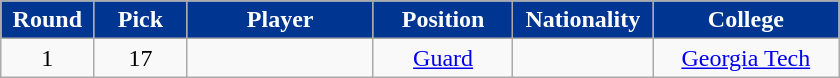<table class="wikitable sortable sortable">
<tr>
<th style="background:#003591; color:white; width:10%;">Round</th>
<th style="background:#003591; color:white; width:10%;">Pick</th>
<th style="background:#003591; color:white; width:20%;">Player</th>
<th style="background:#003591; color:white; width:15%;">Position</th>
<th style="background:#003591; color:white; width:15%;">Nationality</th>
<th style="background:#003591; color:white; width:20%;">College</th>
</tr>
<tr style="text-align: center">
<td>1</td>
<td>17</td>
<td></td>
<td><a href='#'>Guard</a></td>
<td></td>
<td><a href='#'>Georgia Tech</a></td>
</tr>
</table>
